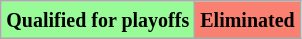<table class="wikitable">
<tr>
<td style="background:#98fb98;"><small><strong>Qualified for playoffs</strong></small></td>
<td style="background:salmon;"><small><strong>Eliminated</strong> </small></td>
</tr>
</table>
